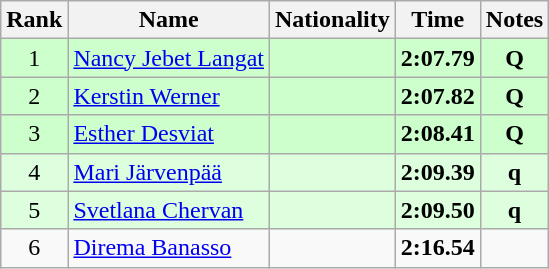<table class="wikitable sortable" style="text-align:center">
<tr>
<th>Rank</th>
<th>Name</th>
<th>Nationality</th>
<th>Time</th>
<th>Notes</th>
</tr>
<tr bgcolor=ccffcc>
<td>1</td>
<td align=left><a href='#'>Nancy Jebet Langat</a></td>
<td align=left></td>
<td><strong>2:07.79</strong></td>
<td><strong>Q</strong></td>
</tr>
<tr bgcolor=ccffcc>
<td>2</td>
<td align=left><a href='#'>Kerstin Werner</a></td>
<td align=left></td>
<td><strong>2:07.82</strong></td>
<td><strong>Q</strong></td>
</tr>
<tr bgcolor=ccffcc>
<td>3</td>
<td align=left><a href='#'>Esther Desviat</a></td>
<td align=left></td>
<td><strong>2:08.41</strong></td>
<td><strong>Q</strong></td>
</tr>
<tr bgcolor=ddffdd>
<td>4</td>
<td align=left><a href='#'>Mari Järvenpää</a></td>
<td align=left></td>
<td><strong>2:09.39</strong></td>
<td><strong>q</strong></td>
</tr>
<tr bgcolor=ddffdd>
<td>5</td>
<td align=left><a href='#'>Svetlana Chervan</a></td>
<td align=left></td>
<td><strong>2:09.50</strong></td>
<td><strong>q</strong></td>
</tr>
<tr>
<td>6</td>
<td align=left><a href='#'>Direma Banasso</a></td>
<td align=left></td>
<td><strong>2:16.54</strong></td>
<td></td>
</tr>
</table>
